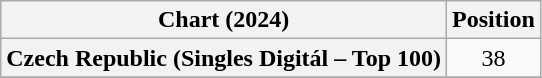<table class="wikitable plainrowheaders" style="text-align:center">
<tr>
<th scope="col">Chart (2024)</th>
<th scope="col">Position</th>
</tr>
<tr>
<th scope="row">Czech Republic (Singles Digitál – Top 100)</th>
<td>38</td>
</tr>
<tr>
</tr>
</table>
